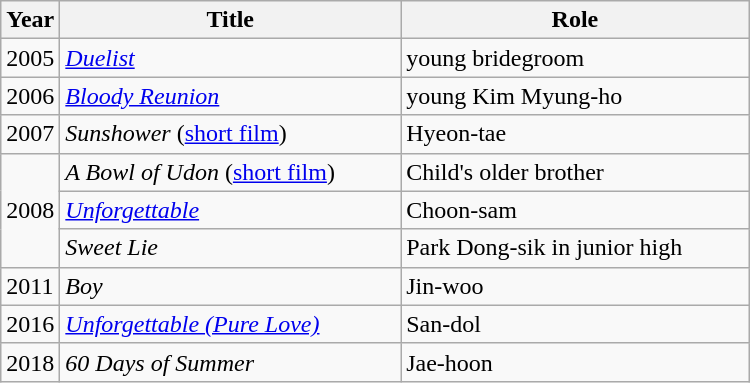<table class="wikitable" style="width:500px">
<tr>
<th width=10>Year</th>
<th>Title</th>
<th>Role</th>
</tr>
<tr>
<td>2005</td>
<td><em><a href='#'>Duelist</a></em></td>
<td>young bridegroom</td>
</tr>
<tr>
<td>2006</td>
<td><em><a href='#'>Bloody Reunion</a></em></td>
<td>young Kim Myung-ho</td>
</tr>
<tr>
<td>2007</td>
<td><em>Sunshower</em> (<a href='#'>short film</a>)</td>
<td>Hyeon-tae</td>
</tr>
<tr>
<td rowspan=3>2008</td>
<td><em>A Bowl of Udon</em> (<a href='#'>short film</a>)</td>
<td>Child's older brother</td>
</tr>
<tr>
<td><em><a href='#'>Unforgettable</a></em></td>
<td>Choon-sam</td>
</tr>
<tr>
<td><em>Sweet Lie</em> </td>
<td>Park Dong-sik in junior high</td>
</tr>
<tr>
<td>2011</td>
<td><em>Boy</em> </td>
<td>Jin-woo</td>
</tr>
<tr>
<td>2016</td>
<td><em><a href='#'>Unforgettable (Pure Love)</a></em> </td>
<td>San-dol</td>
</tr>
<tr>
<td>2018</td>
<td><em>60 Days of Summer</em></td>
<td>Jae-hoon</td>
</tr>
</table>
